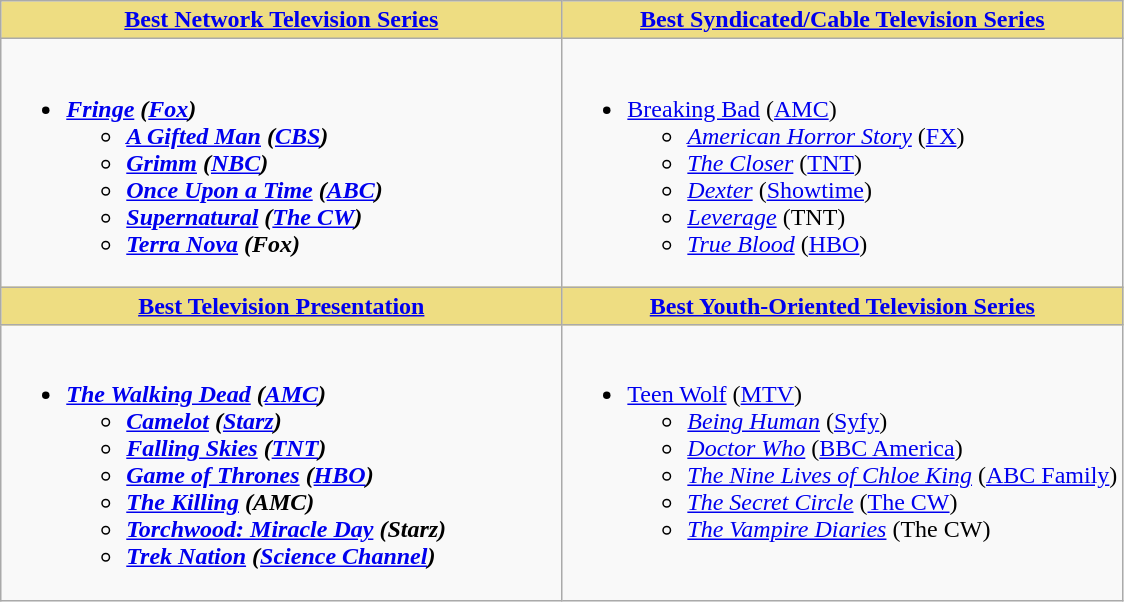<table class=wikitable>
<tr>
<th style="background:#EEDD82; width:50%"><a href='#'>Best Network Television Series</a></th>
<th style="background:#EEDD82; width:50%"><a href='#'>Best Syndicated/Cable Television Series</a></th>
</tr>
<tr>
<td valign="top"><br><ul><li><strong><em><a href='#'>Fringe</a><em> (<a href='#'>Fox</a>)<strong><ul><li></em><a href='#'>A Gifted Man</a><em> (<a href='#'>CBS</a>)</li><li></em><a href='#'>Grimm</a><em> (<a href='#'>NBC</a>)</li><li></em><a href='#'>Once Upon a Time</a><em> (<a href='#'>ABC</a>)</li><li></em><a href='#'>Supernatural</a><em> (<a href='#'>The CW</a>)</li><li></em><a href='#'>Terra Nova</a><em> (Fox)</li></ul></li></ul></td>
<td valign="top"><br><ul><li></em></strong><a href='#'>Breaking Bad</a></em> (<a href='#'>AMC</a>)</strong><ul><li><em><a href='#'>American Horror Story</a></em> (<a href='#'>FX</a>)</li><li><em><a href='#'>The Closer</a></em> (<a href='#'>TNT</a>)</li><li><em><a href='#'>Dexter</a></em> (<a href='#'>Showtime</a>)</li><li><em><a href='#'>Leverage</a></em> (TNT)</li><li><em><a href='#'>True Blood</a></em> (<a href='#'>HBO</a>)</li></ul></li></ul></td>
</tr>
<tr>
<th style="background:#EEDD82; width:50%"><a href='#'>Best Television Presentation</a></th>
<th style="background:#EEDD82; width:50%"><a href='#'>Best Youth-Oriented Television Series</a></th>
</tr>
<tr>
<td valign="top"><br><ul><li><strong><em><a href='#'>The Walking Dead</a><em> (<a href='#'>AMC</a>)<strong><ul><li></em><a href='#'>Camelot</a><em> (<a href='#'>Starz</a>)</li><li></em><a href='#'>Falling Skies</a><em> (<a href='#'>TNT</a>)</li><li></em><a href='#'>Game of Thrones</a><em> (<a href='#'>HBO</a>)</li><li></em><a href='#'>The Killing</a><em> (AMC)</li><li></em><a href='#'>Torchwood: Miracle Day</a><em> (Starz)</li><li></em><a href='#'>Trek Nation</a><em> (<a href='#'>Science Channel</a>)</li></ul></li></ul></td>
<td valign="top"><br><ul><li></em></strong><a href='#'>Teen Wolf</a></em> (<a href='#'>MTV</a>)</strong><ul><li><em><a href='#'>Being Human</a></em> (<a href='#'>Syfy</a>)</li><li><em><a href='#'>Doctor Who</a></em> (<a href='#'>BBC America</a>)</li><li><em><a href='#'>The Nine Lives of Chloe King</a></em> (<a href='#'>ABC Family</a>)</li><li><em><a href='#'>The Secret Circle</a></em> (<a href='#'>The CW</a>)</li><li><em><a href='#'>The Vampire Diaries</a></em> (The CW)</li></ul></li></ul></td>
</tr>
</table>
